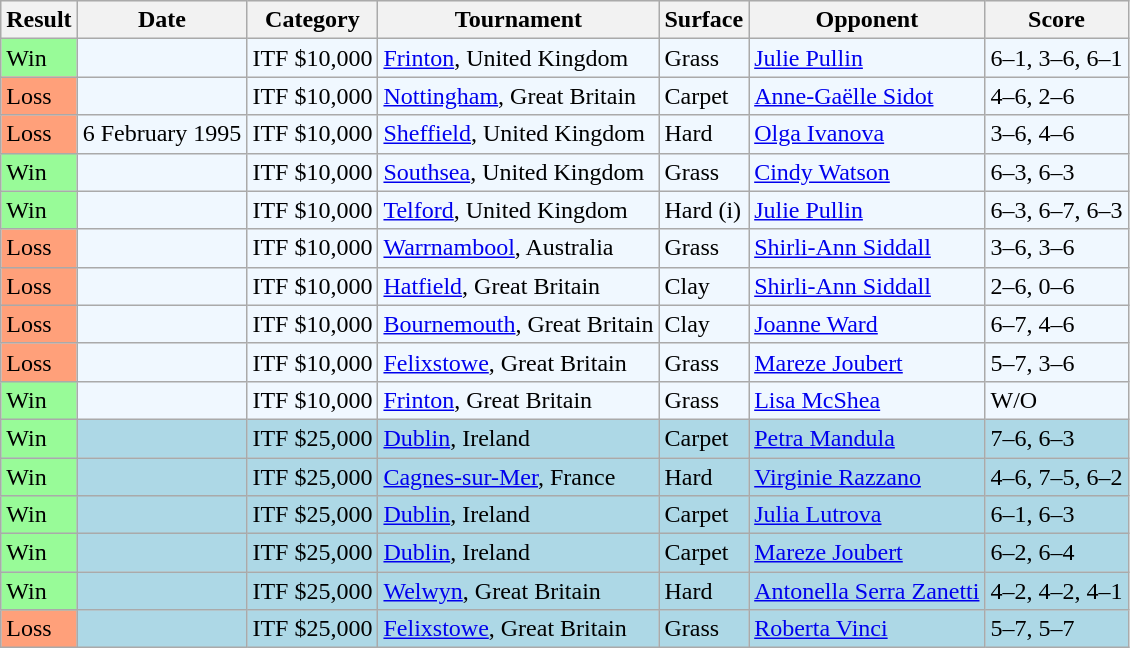<table class="sortable wikitable">
<tr bgcolor="#efefef">
<th>Result</th>
<th>Date</th>
<th>Category</th>
<th>Tournament</th>
<th>Surface</th>
<th>Opponent</th>
<th class="unsortable">Score</th>
</tr>
<tr bgcolor=f0f8ff>
<td style="background:#98fb98;">Win</td>
<td></td>
<td>ITF $10,000</td>
<td><a href='#'>Frinton</a>, United Kingdom</td>
<td>Grass</td>
<td> <a href='#'>Julie Pullin</a></td>
<td>6–1, 3–6, 6–1</td>
</tr>
<tr bgcolor=f0f8ff>
<td style="background:#ffa07a;">Loss</td>
<td></td>
<td>ITF $10,000</td>
<td><a href='#'>Nottingham</a>, Great Britain</td>
<td>Carpet</td>
<td> <a href='#'>Anne-Gaëlle Sidot</a></td>
<td>4–6, 2–6</td>
</tr>
<tr bgcolor="#f0f8ff">
<td style="background:#ffa07a;">Loss</td>
<td>6 February 1995</td>
<td>ITF $10,000</td>
<td><a href='#'>Sheffield</a>, United Kingdom</td>
<td>Hard</td>
<td> <a href='#'>Olga Ivanova</a></td>
<td>3–6, 4–6</td>
</tr>
<tr bgcolor=f0f8ff>
<td style="background:#98fb98;">Win</td>
<td></td>
<td>ITF $10,000</td>
<td><a href='#'>Southsea</a>, United Kingdom</td>
<td>Grass</td>
<td> <a href='#'>Cindy Watson</a></td>
<td>6–3, 6–3</td>
</tr>
<tr bgcolor=f0f8ff>
<td style="background:#98fb98;">Win</td>
<td></td>
<td>ITF $10,000</td>
<td><a href='#'>Telford</a>, United Kingdom</td>
<td>Hard (i)</td>
<td> <a href='#'>Julie Pullin</a></td>
<td>6–3, 6–7, 6–3</td>
</tr>
<tr bgcolor=f0f8ff>
<td style="background:#ffa07a;">Loss</td>
<td></td>
<td>ITF $10,000</td>
<td><a href='#'>Warrnambool</a>, Australia</td>
<td>Grass</td>
<td> <a href='#'>Shirli-Ann Siddall</a></td>
<td>3–6, 3–6</td>
</tr>
<tr bgcolor=f0f8ff>
<td style="background:#ffa07a;">Loss</td>
<td></td>
<td>ITF $10,000</td>
<td><a href='#'>Hatfield</a>, Great Britain</td>
<td>Clay</td>
<td> <a href='#'>Shirli-Ann Siddall</a></td>
<td>2–6, 0–6</td>
</tr>
<tr bgcolor=f0f8ff>
<td style="background:#ffa07a;">Loss</td>
<td></td>
<td>ITF $10,000</td>
<td><a href='#'>Bournemouth</a>, Great Britain</td>
<td>Clay</td>
<td> <a href='#'>Joanne Ward</a></td>
<td>6–7, 4–6</td>
</tr>
<tr bgcolor=f0f8ff>
<td style="background:#ffa07a;">Loss</td>
<td></td>
<td>ITF $10,000</td>
<td><a href='#'>Felixstowe</a>, Great Britain</td>
<td>Grass</td>
<td> <a href='#'>Mareze Joubert</a></td>
<td>5–7, 3–6</td>
</tr>
<tr bgcolor=f0f8ff>
<td style="background:#98fb98;">Win</td>
<td></td>
<td>ITF $10,000</td>
<td><a href='#'>Frinton</a>, Great Britain</td>
<td>Grass</td>
<td> <a href='#'>Lisa McShea</a></td>
<td>W/O</td>
</tr>
<tr bgcolor=lightblue>
<td style="background:#98fb98;">Win</td>
<td></td>
<td>ITF $25,000</td>
<td><a href='#'>Dublin</a>, Ireland</td>
<td>Carpet</td>
<td> <a href='#'>Petra Mandula</a></td>
<td>7–6, 6–3</td>
</tr>
<tr bgcolor=lightblue>
<td style="background:#98fb98;">Win</td>
<td></td>
<td>ITF $25,000</td>
<td><a href='#'>Cagnes-sur-Mer</a>, France</td>
<td>Hard</td>
<td> <a href='#'>Virginie Razzano</a></td>
<td>4–6, 7–5, 6–2</td>
</tr>
<tr bgcolor=lightblue>
<td style="background:#98fb98;">Win</td>
<td></td>
<td>ITF $25,000</td>
<td><a href='#'>Dublin</a>, Ireland</td>
<td>Carpet</td>
<td> <a href='#'>Julia Lutrova</a></td>
<td>6–1, 6–3</td>
</tr>
<tr bgcolor=lightblue>
<td style="background:#98fb98;">Win</td>
<td></td>
<td>ITF $25,000</td>
<td><a href='#'>Dublin</a>, Ireland</td>
<td>Carpet</td>
<td> <a href='#'>Mareze Joubert</a></td>
<td>6–2, 6–4</td>
</tr>
<tr bgcolor=lightblue>
<td style="background:#98fb98;">Win</td>
<td></td>
<td>ITF $25,000</td>
<td><a href='#'>Welwyn</a>, Great Britain</td>
<td>Hard</td>
<td> <a href='#'>Antonella Serra Zanetti</a></td>
<td>4–2, 4–2, 4–1</td>
</tr>
<tr bgcolor=lightblue>
<td style="background:#ffa07a;">Loss</td>
<td></td>
<td>ITF $25,000</td>
<td><a href='#'>Felixstowe</a>, Great Britain</td>
<td>Grass</td>
<td> <a href='#'>Roberta Vinci</a></td>
<td>5–7, 5–7</td>
</tr>
</table>
